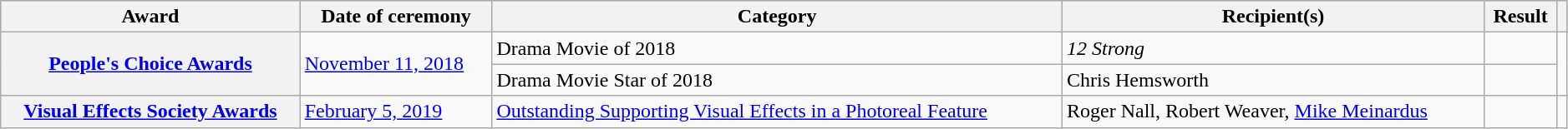<table class="wikitable plainrowheaders sortable" style="width:99%;">
<tr style="background:#ccc; text-align:center;">
<th scope="col">Award</th>
<th scope="col">Date of ceremony</th>
<th scope="col">Category</th>
<th scope="col">Recipient(s)</th>
<th scope="col">Result</th>
<th scope="col" class="unsortable"></th>
</tr>
<tr>
<th scope="row" rowspan="2"><a href='#'>People's Choice Awards</a></th>
<td rowspan="2"><a href='#'>November 11, 2018</a></td>
<td>Drama Movie of 2018</td>
<td><em>12 Strong</em></td>
<td></td>
<td style="text-align:center;" rowspan="2"></td>
</tr>
<tr>
<td>Drama Movie Star of 2018</td>
<td>Chris Hemsworth</td>
<td></td>
</tr>
<tr>
<th scope="row"><a href='#'>Visual Effects Society Awards</a></th>
<td><a href='#'>February 5, 2019</a></td>
<td><a href='#'>Outstanding Supporting Visual Effects in a Photoreal Feature</a></td>
<td>Roger Nall, Robert Weaver, <a href='#'>Mike Meinardus</a></td>
<td></td>
<td style="text-align:center;"></td>
</tr>
</table>
